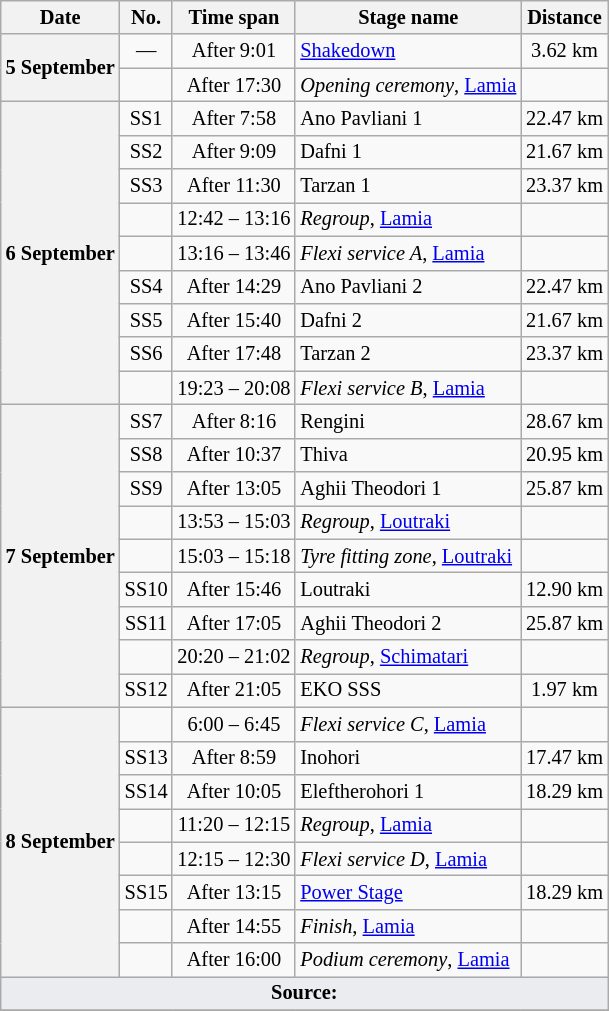<table class="wikitable" style="font-size: 85%;">
<tr>
<th>Date</th>
<th>No.</th>
<th>Time span</th>
<th>Stage name</th>
<th>Distance</th>
</tr>
<tr>
<th rowspan="2">5 September</th>
<td align="center">—</td>
<td align="center">After 9:01</td>
<td><a href='#'>Shakedown</a></td>
<td align="center">3.62 km</td>
</tr>
<tr>
<td align="center"></td>
<td align="center">After 17:30</td>
<td><em>Opening ceremony</em>, <a href='#'>Lamia</a></td>
<td></td>
</tr>
<tr>
<th rowspan="9">6 September</th>
<td align="center">SS1</td>
<td align="center">After 7:58</td>
<td>Ano Pavliani 1</td>
<td align="center">22.47 km</td>
</tr>
<tr>
<td align="center">SS2</td>
<td align="center">After 9:09</td>
<td>Dafni 1</td>
<td align="center">21.67 km</td>
</tr>
<tr>
<td align="center">SS3</td>
<td align="center">After 11:30</td>
<td>Tarzan 1</td>
<td align="center">23.37 km</td>
</tr>
<tr>
<td align="center"></td>
<td align="center">12:42 – 13:16</td>
<td><em>Regroup</em>, <a href='#'>Lamia</a></td>
<td></td>
</tr>
<tr>
<td align="center"></td>
<td align="center">13:16 – 13:46</td>
<td><em>Flexi service A</em>, <a href='#'>Lamia</a></td>
<td></td>
</tr>
<tr>
<td align="center">SS4</td>
<td align="center">After 14:29</td>
<td>Ano Pavliani 2</td>
<td align="center">22.47 km</td>
</tr>
<tr>
<td align="center">SS5</td>
<td align="center">After 15:40</td>
<td>Dafni 2</td>
<td align="center">21.67 km</td>
</tr>
<tr>
<td align="center">SS6</td>
<td align="center">After 17:48</td>
<td>Tarzan 2</td>
<td align="center">23.37 km</td>
</tr>
<tr>
<td align="center"></td>
<td align="center">19:23 – 20:08</td>
<td><em>Flexi service B</em>, <a href='#'>Lamia</a></td>
<td></td>
</tr>
<tr>
<th rowspan="9">7 September</th>
<td align="center">SS7</td>
<td align="center">After 8:16</td>
<td>Rengini</td>
<td align="center">28.67 km</td>
</tr>
<tr>
<td align="center">SS8</td>
<td align="center">After 10:37</td>
<td>Thiva</td>
<td align="center">20.95 km</td>
</tr>
<tr>
<td align="center">SS9</td>
<td align="center">After 13:05</td>
<td>Aghii Theodori 1</td>
<td align="center">25.87 km</td>
</tr>
<tr>
<td align="center"></td>
<td align="center">13:53 – 15:03</td>
<td><em>Regroup</em>, <a href='#'>Loutraki</a></td>
<td></td>
</tr>
<tr>
<td align="center"></td>
<td align="center">15:03 – 15:18</td>
<td><em>Tyre fitting zone</em>, <a href='#'>Loutraki</a></td>
<td></td>
</tr>
<tr>
<td align="center">SS10</td>
<td align="center">After 15:46</td>
<td>Loutraki</td>
<td align="center">12.90 km</td>
</tr>
<tr>
<td align="center">SS11</td>
<td align="center">After 17:05</td>
<td>Aghii Theodori 2</td>
<td align="center">25.87 km</td>
</tr>
<tr>
<td align="center"></td>
<td align="center">20:20 – 21:02</td>
<td><em>Regroup</em>, <a href='#'>Schimatari</a></td>
<td></td>
</tr>
<tr>
<td align="center">SS12</td>
<td align="center">After 21:05</td>
<td>EKO SSS</td>
<td align="center">1.97 km</td>
</tr>
<tr>
<th rowspan="8">8 September</th>
<td align="center"></td>
<td align="center">6:00 – 6:45</td>
<td><em>Flexi service C</em>, <a href='#'>Lamia</a></td>
<td></td>
</tr>
<tr>
<td align="center">SS13</td>
<td align="center">After 8:59</td>
<td>Inohori</td>
<td align="center">17.47 km</td>
</tr>
<tr>
<td align="center">SS14</td>
<td align="center">After 10:05</td>
<td>Eleftherohori 1</td>
<td align="center">18.29 km</td>
</tr>
<tr>
<td align="center"></td>
<td align="center">11:20 – 12:15</td>
<td><em>Regroup</em>, <a href='#'>Lamia</a></td>
<td></td>
</tr>
<tr>
<td align="center"></td>
<td align="center">12:15 – 12:30</td>
<td><em>Flexi service D</em>, <a href='#'>Lamia</a></td>
<td></td>
</tr>
<tr>
<td align="center">SS15</td>
<td align="center">After 13:15</td>
<td><a href='#'>Power Stage</a></td>
<td align="center">18.29 km</td>
</tr>
<tr>
<td align="center"></td>
<td align="center">After 14:55</td>
<td><em>Finish</em>, <a href='#'>Lamia</a></td>
<td></td>
</tr>
<tr>
<td align="center"></td>
<td align="center">After 16:00</td>
<td><em>Podium ceremony</em>, <a href='#'>Lamia</a></td>
<td></td>
</tr>
<tr>
<td colspan="5" style="background-color:#EAECF0;text-align:center"><strong>Source:</strong></td>
</tr>
<tr>
</tr>
</table>
